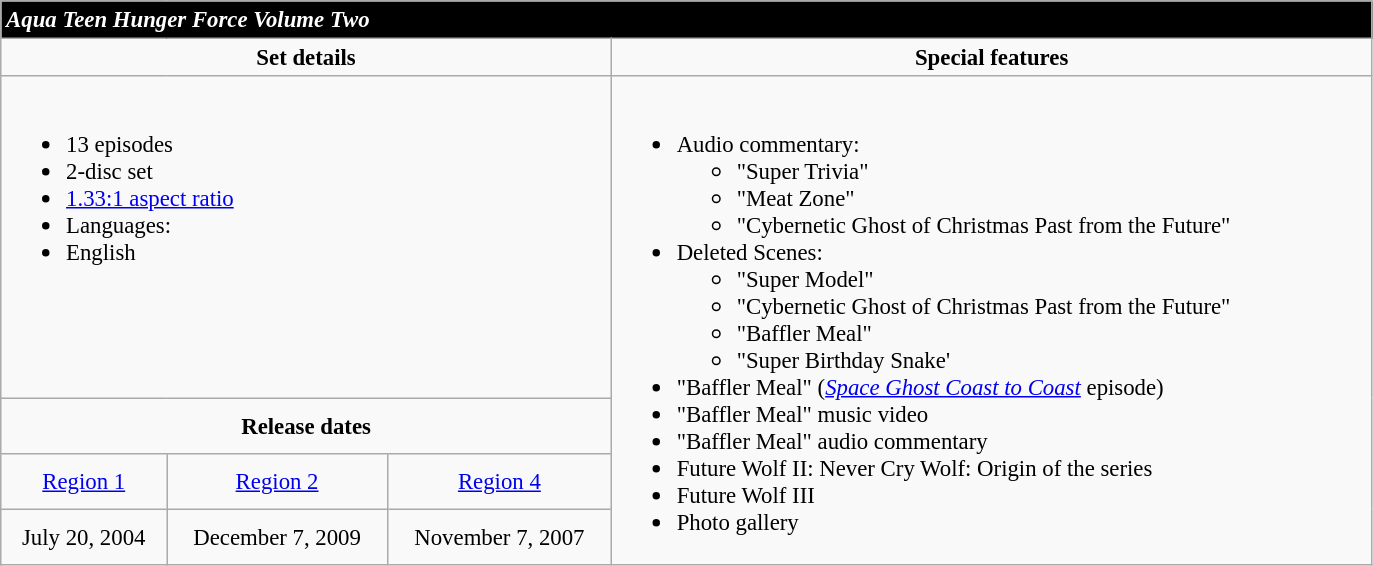<table class="wikitable" style="font-size:95%;">
<tr>
<td colspan="5" style="background:#000; color:#fff;"><strong><em>Aqua Teen Hunger Force Volume Two</em></strong></td>
</tr>
<tr style="vertical-align:top; text-align:center;">
<td style="width:400px;" colspan="3"><strong>Set details </strong></td>
<td style="width:300px; "><strong>Special features</strong></td>
</tr>
<tr valign="top">
<td colspan="3"  style="text-align:left; width:200px;"><br><ul><li>13 episodes</li><li>2-disc set</li><li><a href='#'>1.33:1 aspect ratio</a></li><li>Languages:</li><li>English</li></ul></td>
<td rowspan="4"  style="text-align:left; width:500px;"><br><ul><li>Audio commentary:<ul><li>"Super Trivia"</li><li>"Meat Zone"</li><li>"Cybernetic Ghost of Christmas Past from the Future"</li></ul></li><li>Deleted Scenes:<ul><li>"Super Model"</li><li>"Cybernetic Ghost of Christmas Past from the Future"</li><li>"Baffler Meal"</li><li>"Super Birthday Snake'</li></ul></li><li>"Baffler Meal" (<em><a href='#'>Space Ghost Coast to Coast</a></em> episode)</li><li>"Baffler Meal" music video</li><li>"Baffler Meal" audio commentary</li><li>Future Wolf II: Never Cry Wolf: Origin of the series</li><li>Future Wolf III</li><li>Photo gallery</li></ul></td>
</tr>
<tr>
<td colspan="3" style="text-align:center;"><strong>Release dates</strong></td>
</tr>
<tr>
<td style="text-align:center;"><a href='#'>Region 1</a></td>
<td style="text-align:center;"><a href='#'>Region 2</a></td>
<td style="text-align:center;"><a href='#'>Region 4</a></td>
</tr>
<tr>
<td style="text-align:center;">July 20, 2004</td>
<td style="text-align:center;">December 7, 2009</td>
<td style="text-align:center;">November 7, 2007</td>
</tr>
</table>
